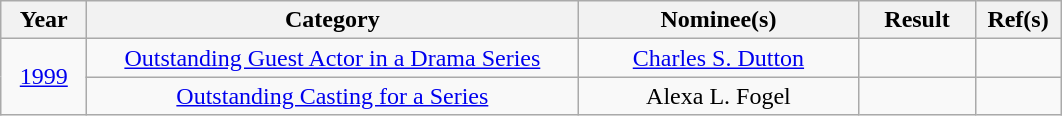<table class="wikitable" style="text-align:center;">
<tr>
<th width="50">Year</th>
<th width="320">Category</th>
<th width="180">Nominee(s)</th>
<th width="70">Result</th>
<th width="50">Ref(s)</th>
</tr>
<tr>
<td rowspan="2"><a href='#'>1999</a></td>
<td><a href='#'>Outstanding Guest Actor in a Drama Series</a></td>
<td><a href='#'>Charles S. Dutton</a></td>
<td></td>
<td></td>
</tr>
<tr>
<td><a href='#'>Outstanding Casting for a Series</a></td>
<td>Alexa L. Fogel</td>
<td></td>
<td></td>
</tr>
</table>
